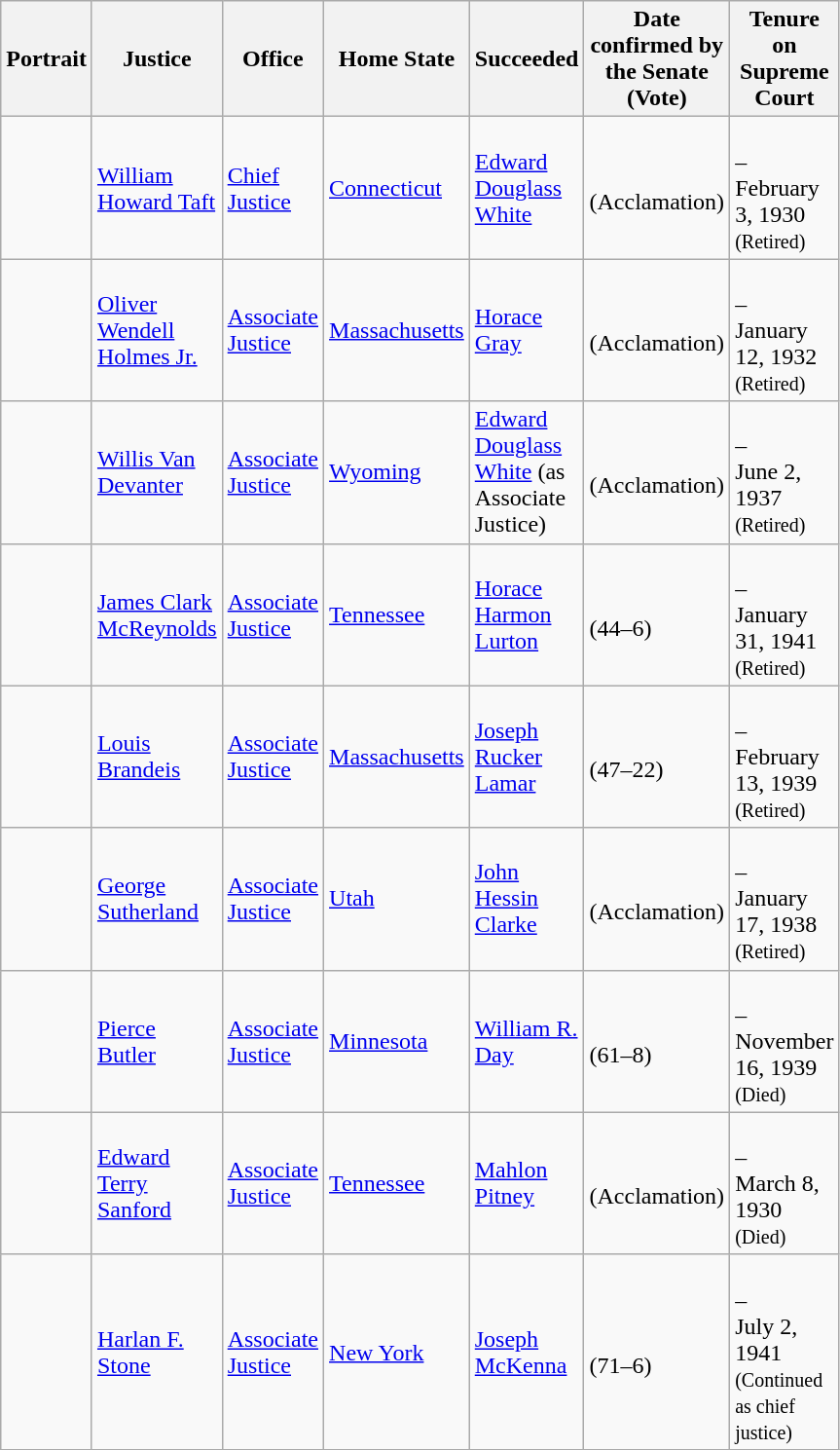<table class="wikitable sortable">
<tr>
<th scope="col" style="width: 10px;">Portrait</th>
<th scope="col" style="width: 10px;">Justice</th>
<th scope="col" style="width: 10px;">Office</th>
<th scope="col" style="width: 10px;">Home State</th>
<th scope="col" style="width: 10px;">Succeeded</th>
<th scope="col" style="width: 10px;">Date confirmed by the Senate<br>(Vote)</th>
<th scope="col" style="width: 10px;">Tenure on Supreme Court</th>
</tr>
<tr>
<td></td>
<td><a href='#'>William Howard Taft</a></td>
<td><a href='#'>Chief Justice</a></td>
<td><a href='#'>Connecticut</a></td>
<td><a href='#'>Edward Douglass White</a></td>
<td><br>(Acclamation)</td>
<td><br>–<br>February 3, 1930<br><small>(Retired)</small></td>
</tr>
<tr>
<td></td>
<td><a href='#'>Oliver Wendell Holmes Jr.</a></td>
<td><a href='#'>Associate Justice</a></td>
<td><a href='#'>Massachusetts</a></td>
<td><a href='#'>Horace Gray</a></td>
<td><br>(Acclamation)</td>
<td><br>–<br>January 12, 1932<br><small>(Retired)</small></td>
</tr>
<tr>
<td></td>
<td><a href='#'>Willis Van Devanter</a></td>
<td><a href='#'>Associate Justice</a></td>
<td><a href='#'>Wyoming</a></td>
<td><a href='#'>Edward Douglass White</a> (as Associate Justice)</td>
<td><br>(Acclamation)</td>
<td><br>–<br>June 2, 1937<br><small>(Retired)</small></td>
</tr>
<tr>
<td></td>
<td><a href='#'>James Clark McReynolds</a></td>
<td><a href='#'>Associate Justice</a></td>
<td><a href='#'>Tennessee</a></td>
<td><a href='#'>Horace Harmon Lurton</a></td>
<td><br>(44–6)</td>
<td><br>–<br>January 31, 1941<br><small>(Retired)</small></td>
</tr>
<tr>
<td></td>
<td><a href='#'>Louis Brandeis</a></td>
<td><a href='#'>Associate Justice</a></td>
<td><a href='#'>Massachusetts</a></td>
<td><a href='#'>Joseph Rucker Lamar</a></td>
<td><br>(47–22)</td>
<td><br>–<br>February 13, 1939<br><small>(Retired)</small></td>
</tr>
<tr>
<td></td>
<td><a href='#'>George Sutherland</a></td>
<td><a href='#'>Associate Justice</a></td>
<td><a href='#'>Utah</a></td>
<td><a href='#'>John Hessin Clarke</a></td>
<td><br>(Acclamation)</td>
<td><br>–<br>January 17, 1938<br><small>(Retired)</small></td>
</tr>
<tr>
<td></td>
<td><a href='#'>Pierce Butler</a></td>
<td><a href='#'>Associate Justice</a></td>
<td><a href='#'>Minnesota</a></td>
<td><a href='#'>William R. Day</a></td>
<td><br>(61–8)</td>
<td><br>–<br>November 16, 1939<br><small>(Died)</small></td>
</tr>
<tr>
<td></td>
<td><a href='#'>Edward Terry Sanford</a></td>
<td><a href='#'>Associate Justice</a></td>
<td><a href='#'>Tennessee</a></td>
<td><a href='#'>Mahlon Pitney</a></td>
<td><br>(Acclamation)</td>
<td><br>–<br>March 8, 1930<br><small>(Died)</small></td>
</tr>
<tr>
<td></td>
<td><a href='#'>Harlan F. Stone</a></td>
<td><a href='#'>Associate Justice</a></td>
<td><a href='#'>New York</a></td>
<td><a href='#'>Joseph McKenna</a></td>
<td><br>(71–6)</td>
<td><br>–<br>July 2, 1941<br><small>(Continued as chief justice)</small></td>
</tr>
<tr>
</tr>
</table>
